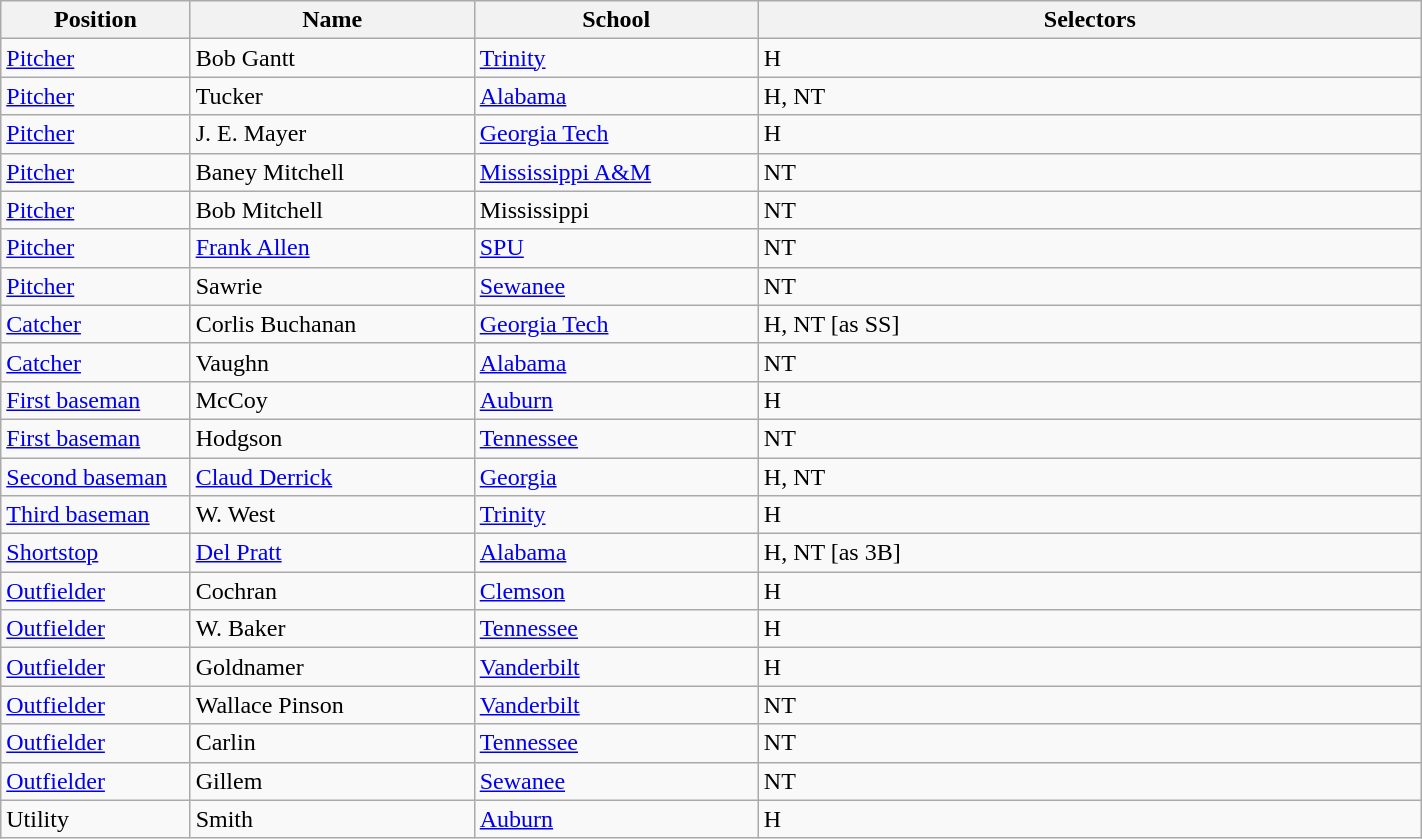<table class="wikitable sortable" style="width:75%;">
<tr>
<th width=10%>Position</th>
<th width=15%>Name</th>
<th width=15%>School</th>
<th width=35% class="unsortable">Selectors</th>
</tr>
<tr>
<td><a href='#'>Pitcher</a></td>
<td>Bob Gantt</td>
<td><a href='#'>Trinity</a></td>
<td>H</td>
</tr>
<tr>
<td><a href='#'>Pitcher</a></td>
<td>Tucker</td>
<td><a href='#'>Alabama</a></td>
<td>H, NT</td>
</tr>
<tr>
<td><a href='#'>Pitcher</a></td>
<td>J. E. Mayer</td>
<td><a href='#'>Georgia Tech</a></td>
<td>H</td>
</tr>
<tr>
<td><a href='#'>Pitcher</a></td>
<td>Baney Mitchell</td>
<td><a href='#'>Mississippi A&M</a></td>
<td>NT</td>
</tr>
<tr>
<td><a href='#'>Pitcher</a></td>
<td>Bob Mitchell</td>
<td>Mississippi</td>
<td>NT</td>
</tr>
<tr>
<td><a href='#'>Pitcher</a></td>
<td><a href='#'>Frank Allen</a></td>
<td><a href='#'>SPU</a></td>
<td>NT</td>
</tr>
<tr>
<td><a href='#'>Pitcher</a></td>
<td>Sawrie</td>
<td><a href='#'>Sewanee</a></td>
<td>NT</td>
</tr>
<tr>
<td><a href='#'>Catcher</a></td>
<td>Corlis Buchanan</td>
<td><a href='#'>Georgia Tech</a></td>
<td>H, NT [as SS]</td>
</tr>
<tr>
<td><a href='#'>Catcher</a></td>
<td>Vaughn</td>
<td><a href='#'>Alabama</a></td>
<td>NT</td>
</tr>
<tr>
<td><a href='#'>First baseman</a></td>
<td>McCoy</td>
<td><a href='#'>Auburn</a></td>
<td>H</td>
</tr>
<tr>
<td><a href='#'>First baseman</a></td>
<td>Hodgson</td>
<td><a href='#'>Tennessee</a></td>
<td>NT</td>
</tr>
<tr>
<td><a href='#'>Second baseman</a></td>
<td><a href='#'>Claud Derrick</a></td>
<td><a href='#'>Georgia</a></td>
<td>H, NT</td>
</tr>
<tr>
<td><a href='#'>Third baseman</a></td>
<td>W. West</td>
<td><a href='#'>Trinity</a></td>
<td>H</td>
</tr>
<tr>
<td><a href='#'>Shortstop</a></td>
<td><a href='#'>Del Pratt</a></td>
<td><a href='#'>Alabama</a></td>
<td>H, NT [as 3B]</td>
</tr>
<tr>
<td><a href='#'>Outfielder</a></td>
<td>Cochran</td>
<td><a href='#'>Clemson</a></td>
<td>H</td>
</tr>
<tr>
<td><a href='#'>Outfielder</a></td>
<td>W. Baker</td>
<td><a href='#'>Tennessee</a></td>
<td>H</td>
</tr>
<tr>
<td><a href='#'>Outfielder</a></td>
<td>Goldnamer</td>
<td><a href='#'>Vanderbilt</a></td>
<td>H</td>
</tr>
<tr>
<td><a href='#'>Outfielder</a></td>
<td>Wallace Pinson</td>
<td><a href='#'>Vanderbilt</a></td>
<td>NT</td>
</tr>
<tr>
<td><a href='#'>Outfielder</a></td>
<td>Carlin</td>
<td><a href='#'>Tennessee</a></td>
<td>NT</td>
</tr>
<tr>
<td><a href='#'>Outfielder</a></td>
<td>Gillem</td>
<td><a href='#'>Sewanee</a></td>
<td>NT</td>
</tr>
<tr>
<td>Utility</td>
<td>Smith</td>
<td><a href='#'>Auburn</a></td>
<td>H</td>
</tr>
</table>
